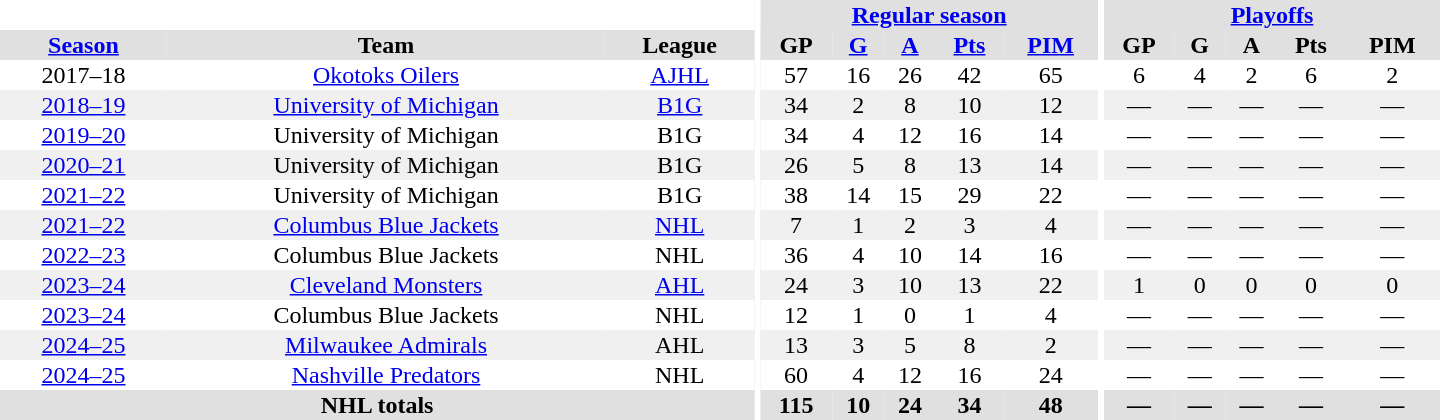<table border="0" cellpadding="1" cellspacing="0" style="text-align:center; width:60em">
<tr bgcolor="#e0e0e0">
<th colspan="3" bgcolor="#ffffff"></th>
<th rowspan="100" bgcolor="#ffffff"></th>
<th colspan="5"><a href='#'>Regular season</a></th>
<th rowspan="100" bgcolor="#ffffff"></th>
<th colspan="5"><a href='#'>Playoffs</a></th>
</tr>
<tr bgcolor="#e0e0e0">
<th><a href='#'>Season</a></th>
<th>Team</th>
<th>League</th>
<th>GP</th>
<th><a href='#'>G</a></th>
<th><a href='#'>A</a></th>
<th><a href='#'>Pts</a></th>
<th><a href='#'>PIM</a></th>
<th>GP</th>
<th>G</th>
<th>A</th>
<th>Pts</th>
<th>PIM</th>
</tr>
<tr>
<td>2017–18</td>
<td><a href='#'>Okotoks Oilers</a></td>
<td><a href='#'>AJHL</a></td>
<td>57</td>
<td>16</td>
<td>26</td>
<td>42</td>
<td>65</td>
<td>6</td>
<td>4</td>
<td>2</td>
<td>6</td>
<td>2</td>
</tr>
<tr bgcolor="#f0f0f0">
<td><a href='#'>2018–19</a></td>
<td><a href='#'>University of Michigan</a></td>
<td><a href='#'>B1G</a></td>
<td>34</td>
<td>2</td>
<td>8</td>
<td>10</td>
<td>12</td>
<td>—</td>
<td>—</td>
<td>—</td>
<td>—</td>
<td>—</td>
</tr>
<tr>
<td><a href='#'>2019–20</a></td>
<td>University of Michigan</td>
<td>B1G</td>
<td>34</td>
<td>4</td>
<td>12</td>
<td>16</td>
<td>14</td>
<td>—</td>
<td>—</td>
<td>—</td>
<td>—</td>
<td>—</td>
</tr>
<tr bgcolor="#f0f0f0">
<td><a href='#'>2020–21</a></td>
<td>University of Michigan</td>
<td>B1G</td>
<td>26</td>
<td>5</td>
<td>8</td>
<td>13</td>
<td>14</td>
<td>—</td>
<td>—</td>
<td>—</td>
<td>—</td>
<td>—</td>
</tr>
<tr>
<td><a href='#'>2021–22</a></td>
<td>University of Michigan</td>
<td>B1G</td>
<td>38</td>
<td>14</td>
<td>15</td>
<td>29</td>
<td>22</td>
<td>—</td>
<td>—</td>
<td>—</td>
<td>—</td>
<td>—</td>
</tr>
<tr bgcolor="#f0f0f0">
<td><a href='#'>2021–22</a></td>
<td><a href='#'>Columbus Blue Jackets</a></td>
<td><a href='#'>NHL</a></td>
<td>7</td>
<td>1</td>
<td>2</td>
<td>3</td>
<td>4</td>
<td>—</td>
<td>—</td>
<td>—</td>
<td>—</td>
<td>—</td>
</tr>
<tr>
<td><a href='#'>2022–23</a></td>
<td>Columbus Blue Jackets</td>
<td>NHL</td>
<td>36</td>
<td>4</td>
<td>10</td>
<td>14</td>
<td>16</td>
<td>—</td>
<td>—</td>
<td>—</td>
<td>—</td>
<td>—</td>
</tr>
<tr bgcolor="#f0f0f0">
<td><a href='#'>2023–24</a></td>
<td><a href='#'>Cleveland Monsters</a></td>
<td><a href='#'>AHL</a></td>
<td>24</td>
<td>3</td>
<td>10</td>
<td>13</td>
<td>22</td>
<td>1</td>
<td>0</td>
<td>0</td>
<td>0</td>
<td>0</td>
</tr>
<tr>
<td><a href='#'>2023–24</a></td>
<td>Columbus Blue Jackets</td>
<td>NHL</td>
<td>12</td>
<td>1</td>
<td>0</td>
<td>1</td>
<td>4</td>
<td>—</td>
<td>—</td>
<td>—</td>
<td>—</td>
<td>—</td>
</tr>
<tr bgcolor="#f0f0f0">
<td><a href='#'>2024–25</a></td>
<td><a href='#'>Milwaukee Admirals</a></td>
<td>AHL</td>
<td>13</td>
<td>3</td>
<td>5</td>
<td>8</td>
<td>2</td>
<td>—</td>
<td>—</td>
<td>—</td>
<td>—</td>
<td>—</td>
</tr>
<tr>
<td><a href='#'>2024–25</a></td>
<td><a href='#'>Nashville Predators</a></td>
<td>NHL</td>
<td>60</td>
<td>4</td>
<td>12</td>
<td>16</td>
<td>24</td>
<td>—</td>
<td>—</td>
<td>—</td>
<td>—</td>
<td>—</td>
</tr>
<tr bgcolor="#e0e0e0">
<th colspan="3">NHL totals</th>
<th>115</th>
<th>10</th>
<th>24</th>
<th>34</th>
<th>48</th>
<th>—</th>
<th>—</th>
<th>—</th>
<th>—</th>
<th>—</th>
</tr>
</table>
